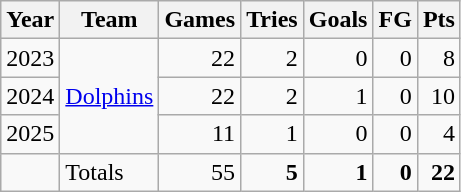<table class="wikitable">
<tr>
<th>Year</th>
<th>Team</th>
<th>Games</th>
<th>Tries</th>
<th>Goals</th>
<th>FG</th>
<th>Pts</th>
</tr>
<tr>
<td align=center>2023</td>
<td rowspan="3" align=left> <a href='#'>Dolphins</a></td>
<td align=right>22</td>
<td align=right>2</td>
<td align=right>0</td>
<td align=right>0</td>
<td align=right>8</td>
</tr>
<tr>
<td align=center>2024</td>
<td align=right>22</td>
<td align=right>2</td>
<td align=right>1</td>
<td align=right>0</td>
<td align=right>10</td>
</tr>
<tr>
<td align=center>2025</td>
<td align=right>11</td>
<td align=right>1</td>
<td align=right>0</td>
<td align=right>0</td>
<td align=right>4</td>
</tr>
<tr>
<td></td>
<td>Totals</td>
<td align=right>55</td>
<td align=right><strong>5</strong></td>
<td align=right><strong>1</strong></td>
<td align=right><strong>0</strong></td>
<td align=right><strong>22</strong></td>
</tr>
</table>
